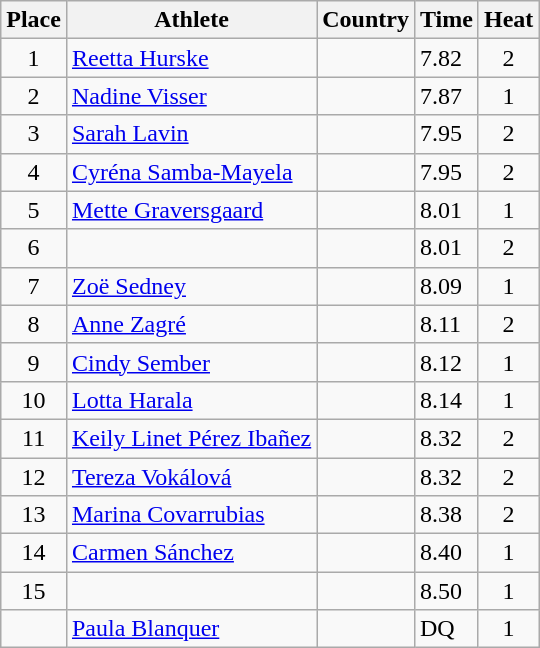<table class="wikitable">
<tr>
<th>Place</th>
<th>Athlete</th>
<th>Country</th>
<th>Time</th>
<th>Heat</th>
</tr>
<tr>
<td align=center>1</td>
<td><a href='#'>Reetta Hurske</a></td>
<td></td>
<td>7.82</td>
<td align=center>2</td>
</tr>
<tr>
<td align=center>2</td>
<td><a href='#'>Nadine Visser</a></td>
<td></td>
<td>7.87</td>
<td align=center>1</td>
</tr>
<tr>
<td align=center>3</td>
<td><a href='#'>Sarah Lavin</a></td>
<td></td>
<td>7.95</td>
<td align=center>2</td>
</tr>
<tr>
<td align=center>4</td>
<td><a href='#'>Cyréna Samba-Mayela</a></td>
<td></td>
<td>7.95</td>
<td align=center>2</td>
</tr>
<tr>
<td align=center>5</td>
<td><a href='#'>Mette Graversgaard</a></td>
<td></td>
<td>8.01</td>
<td align=center>1</td>
</tr>
<tr>
<td align=center>6</td>
<td></td>
<td></td>
<td>8.01</td>
<td align=center>2</td>
</tr>
<tr>
<td align=center>7</td>
<td><a href='#'>Zoë Sedney</a></td>
<td></td>
<td>8.09</td>
<td align=center>1</td>
</tr>
<tr>
<td align=center>8</td>
<td><a href='#'>Anne Zagré</a></td>
<td></td>
<td>8.11</td>
<td align=center>2</td>
</tr>
<tr>
<td align=center>9</td>
<td><a href='#'>Cindy Sember</a></td>
<td></td>
<td>8.12</td>
<td align=center>1</td>
</tr>
<tr>
<td align=center>10</td>
<td><a href='#'>Lotta Harala</a></td>
<td></td>
<td>8.14</td>
<td align=center>1</td>
</tr>
<tr>
<td align=center>11</td>
<td><a href='#'>Keily Linet Pérez Ibañez</a></td>
<td></td>
<td>8.32</td>
<td align=center>2</td>
</tr>
<tr>
<td align=center>12</td>
<td><a href='#'>Tereza Vokálová</a></td>
<td></td>
<td>8.32</td>
<td align=center>2</td>
</tr>
<tr>
<td align=center>13</td>
<td><a href='#'>Marina Covarrubias</a></td>
<td></td>
<td>8.38</td>
<td align=center>2</td>
</tr>
<tr>
<td align=center>14</td>
<td><a href='#'>Carmen Sánchez</a></td>
<td></td>
<td>8.40</td>
<td align=center>1</td>
</tr>
<tr>
<td align=center>15</td>
<td></td>
<td></td>
<td>8.50</td>
<td align=center>1</td>
</tr>
<tr>
<td align=center></td>
<td><a href='#'>Paula Blanquer</a></td>
<td></td>
<td>DQ</td>
<td align=center>1</td>
</tr>
</table>
